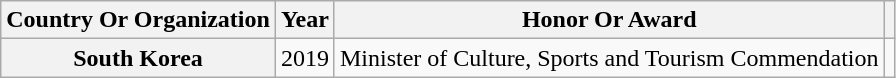<table class="wikitable plainrowheaders sortable" style="margin-right: 0;">
<tr>
<th scope="col">Country Or Organization</th>
<th scope="col">Year</th>
<th scope="col">Honor Or Award</th>
<th scope="col" class="unsortable"></th>
</tr>
<tr>
<th scope="row">South Korea</th>
<td>2019</td>
<td>Minister of Culture, Sports and Tourism Commendation</td>
<td style="text-align:center"></td>
</tr>
</table>
